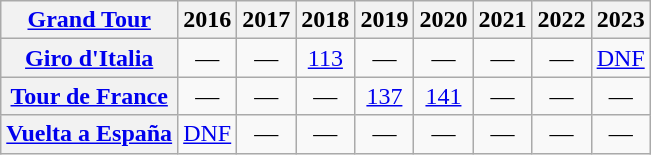<table class="wikitable plainrowheaders">
<tr>
<th scope="col"><a href='#'>Grand Tour</a></th>
<th scope="col">2016</th>
<th scope="col">2017</th>
<th scope="col">2018</th>
<th scope="col">2019</th>
<th scope="col">2020</th>
<th scope="col">2021</th>
<th scope="col">2022</th>
<th scope="col">2023</th>
</tr>
<tr style="text-align:center;">
<th scope="row"> <a href='#'>Giro d'Italia</a></th>
<td>—</td>
<td>—</td>
<td><a href='#'>113</a></td>
<td>—</td>
<td>—</td>
<td>—</td>
<td>—</td>
<td><a href='#'>DNF</a></td>
</tr>
<tr style="text-align:center;">
<th scope="row"> <a href='#'>Tour de France</a></th>
<td>—</td>
<td>—</td>
<td>—</td>
<td><a href='#'>137</a></td>
<td><a href='#'>141</a></td>
<td>—</td>
<td>—</td>
<td>—</td>
</tr>
<tr style="text-align:center;">
<th scope="row"> <a href='#'>Vuelta a España</a></th>
<td><a href='#'>DNF</a></td>
<td>—</td>
<td>—</td>
<td>—</td>
<td>—</td>
<td>—</td>
<td>—</td>
<td>—</td>
</tr>
</table>
